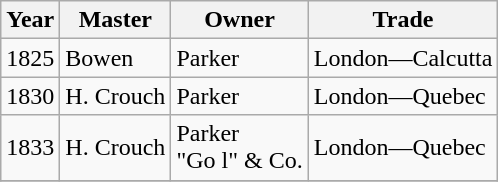<table class="sortable wikitable">
<tr>
<th>Year</th>
<th>Master</th>
<th>Owner</th>
<th>Trade</th>
</tr>
<tr>
<td>1825</td>
<td>Bowen</td>
<td>Parker</td>
<td>London—Calcutta</td>
</tr>
<tr>
<td>1830</td>
<td>H. Crouch</td>
<td>Parker</td>
<td>London—Quebec</td>
</tr>
<tr>
<td>1833</td>
<td>H. Crouch</td>
<td>Parker<br>"Go l" & Co.</td>
<td>London—Quebec</td>
</tr>
<tr>
</tr>
</table>
